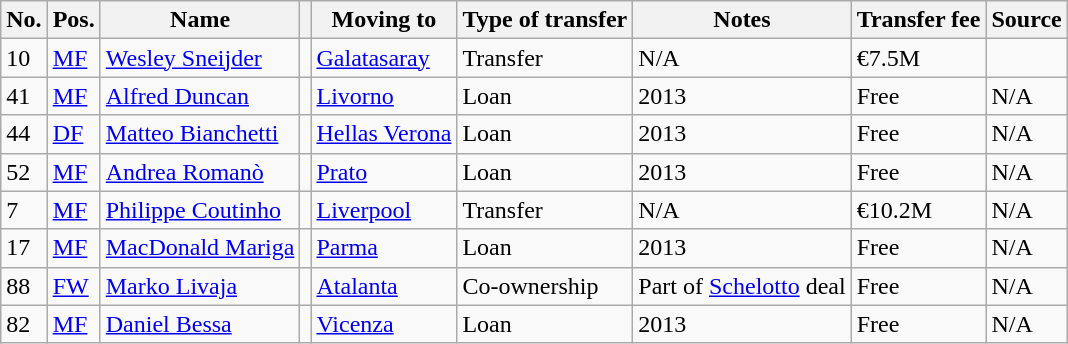<table class="wikitable sortable">
<tr>
<th>No.</th>
<th>Pos.</th>
<th>Name</th>
<th></th>
<th>Moving to</th>
<th>Type of transfer</th>
<th>Notes</th>
<th>Transfer fee</th>
<th>Source</th>
</tr>
<tr>
<td>10</td>
<td><a href='#'>MF</a></td>
<td> <a href='#'>Wesley Sneijder</a></td>
<td></td>
<td> <a href='#'>Galatasaray</a></td>
<td>Transfer</td>
<td>N/A</td>
<td>€7.5M</td>
<td></td>
</tr>
<tr>
<td>41</td>
<td><a href='#'>MF</a></td>
<td> <a href='#'>Alfred Duncan</a></td>
<td></td>
<td> <a href='#'>Livorno</a></td>
<td>Loan</td>
<td>2013</td>
<td>Free</td>
<td>N/A</td>
</tr>
<tr>
<td>44</td>
<td><a href='#'>DF</a></td>
<td> <a href='#'>Matteo Bianchetti</a></td>
<td></td>
<td> <a href='#'>Hellas Verona</a></td>
<td>Loan</td>
<td>2013</td>
<td>Free</td>
<td>N/A</td>
</tr>
<tr>
<td>52</td>
<td><a href='#'>MF</a></td>
<td> <a href='#'>Andrea Romanò</a></td>
<td></td>
<td> <a href='#'>Prato</a></td>
<td>Loan</td>
<td>2013</td>
<td>Free</td>
<td>N/A</td>
</tr>
<tr>
<td>7</td>
<td><a href='#'>MF</a></td>
<td> <a href='#'>Philippe Coutinho</a></td>
<td></td>
<td> <a href='#'>Liverpool</a></td>
<td>Transfer</td>
<td>N/A</td>
<td>€10.2M</td>
<td>N/A</td>
</tr>
<tr>
<td>17</td>
<td><a href='#'>MF</a></td>
<td> <a href='#'>MacDonald Mariga</a></td>
<td></td>
<td> <a href='#'>Parma</a></td>
<td>Loan</td>
<td>2013</td>
<td>Free</td>
<td>N/A</td>
</tr>
<tr>
<td>88</td>
<td><a href='#'>FW</a></td>
<td> <a href='#'>Marko Livaja</a></td>
<td></td>
<td> <a href='#'>Atalanta</a></td>
<td>Co-ownership</td>
<td>Part of <a href='#'>Schelotto</a> deal</td>
<td>Free</td>
<td>N/A</td>
</tr>
<tr>
<td>82</td>
<td><a href='#'>MF</a></td>
<td> <a href='#'>Daniel Bessa</a></td>
<td></td>
<td> <a href='#'>Vicenza</a></td>
<td>Loan</td>
<td>2013</td>
<td>Free</td>
<td>N/A</td>
</tr>
</table>
